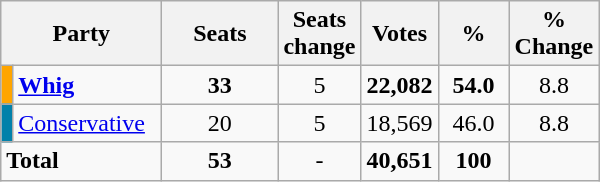<table class="wikitable sortable">
<tr>
<th style="width:100px" colspan=2>Party</th>
<th style="width:70px;">Seats</th>
<th style="width:40px;">Seats change</th>
<th style="width:40px;">Votes</th>
<th style="width:40px;">%</th>
<th style="width:40px;">% Change</th>
</tr>
<tr>
<td bgcolor="#FFA500"></td>
<td><strong><a href='#'>Whig</a></strong></td>
<td align=center><strong>33</strong></td>
<td align=center> 5</td>
<td align=center><strong>22,082</strong></td>
<td align=center><strong>54.0</strong></td>
<td align=center> 8.8</td>
</tr>
<tr>
<td bgcolor="#0281AA"></td>
<td><a href='#'>Conservative</a></td>
<td align=center>20</td>
<td align=center> 5</td>
<td align=center>18,569</td>
<td align=center>46.0</td>
<td align=center> 8.8</td>
</tr>
<tr>
<td colspan=2><strong>Total</strong></td>
<td align=center><strong>53</strong></td>
<td align=center>-</td>
<td align=center><strong>40,651</strong></td>
<td align=center><strong>100</strong></td>
<td align=center></td>
</tr>
</table>
